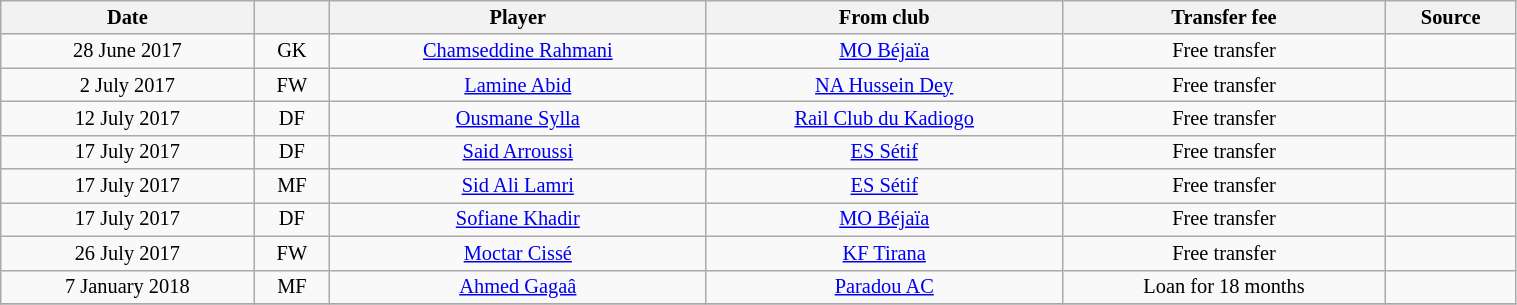<table class="wikitable sortable" style="width:80%; text-align:center; font-size:85%; text-align:centre;">
<tr>
<th>Date</th>
<th></th>
<th>Player</th>
<th>From club</th>
<th>Transfer fee</th>
<th>Source</th>
</tr>
<tr>
<td>28 June 2017</td>
<td>GK</td>
<td> <a href='#'>Chamseddine Rahmani</a></td>
<td><a href='#'>MO Béjaïa</a></td>
<td>Free transfer</td>
<td></td>
</tr>
<tr>
<td>2 July 2017</td>
<td>FW</td>
<td> <a href='#'>Lamine Abid</a></td>
<td><a href='#'>NA Hussein Dey</a></td>
<td>Free transfer</td>
<td></td>
</tr>
<tr>
<td>12 July 2017</td>
<td>DF</td>
<td> <a href='#'>Ousmane Sylla</a></td>
<td> <a href='#'>Rail Club du Kadiogo</a></td>
<td>Free transfer</td>
<td></td>
</tr>
<tr>
<td>17 July 2017</td>
<td>DF</td>
<td> <a href='#'>Said Arroussi</a></td>
<td><a href='#'>ES Sétif</a></td>
<td>Free transfer</td>
<td></td>
</tr>
<tr>
<td>17 July 2017</td>
<td>MF</td>
<td> <a href='#'>Sid Ali Lamri</a></td>
<td><a href='#'>ES Sétif</a></td>
<td>Free transfer</td>
<td></td>
</tr>
<tr>
<td>17 July 2017</td>
<td>DF</td>
<td> <a href='#'>Sofiane Khadir</a></td>
<td><a href='#'>MO Béjaïa</a></td>
<td>Free transfer</td>
<td></td>
</tr>
<tr>
<td>26 July 2017</td>
<td>FW</td>
<td> <a href='#'>Moctar Cissé</a></td>
<td> <a href='#'>KF Tirana</a></td>
<td>Free transfer</td>
<td></td>
</tr>
<tr>
<td>7 January 2018</td>
<td>MF</td>
<td> <a href='#'>Ahmed Gagaâ</a></td>
<td><a href='#'>Paradou AC</a></td>
<td>Loan for 18 months</td>
<td></td>
</tr>
<tr>
</tr>
</table>
